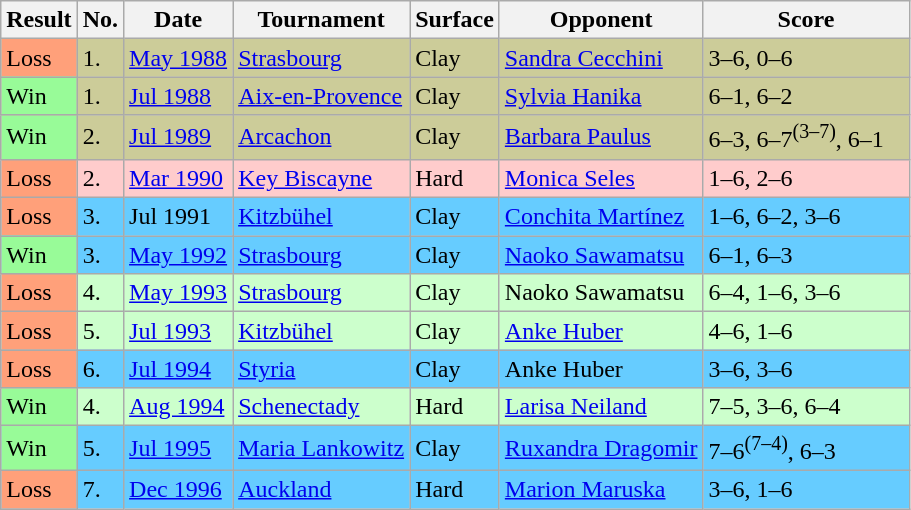<table class="sortable wikitable">
<tr>
<th style="width:40px">Result</th>
<th>No.</th>
<th>Date</th>
<th>Tournament</th>
<th>Surface</th>
<th>Opponent</th>
<th style="width:130px" class="unsortable">Score</th>
</tr>
<tr bgcolor="#CCCC99">
<td style="background:#ffa07a;">Loss</td>
<td>1.</td>
<td><a href='#'>May 1988</a></td>
<td><a href='#'>Strasbourg</a></td>
<td>Clay</td>
<td> <a href='#'>Sandra Cecchini</a></td>
<td>3–6, 0–6</td>
</tr>
<tr bgcolor="#CCCC99">
<td style="background:#98fb98;">Win</td>
<td>1.</td>
<td><a href='#'>Jul 1988</a></td>
<td><a href='#'>Aix-en-Provence</a></td>
<td>Clay</td>
<td> <a href='#'>Sylvia Hanika</a></td>
<td>6–1, 6–2</td>
</tr>
<tr bgcolor="#CCCC99">
<td style="background:#98fb98;">Win</td>
<td>2.</td>
<td><a href='#'>Jul 1989</a></td>
<td><a href='#'>Arcachon</a></td>
<td>Clay</td>
<td> <a href='#'>Barbara Paulus</a></td>
<td>6–3, 6–7<sup>(3–7)</sup>, 6–1</td>
</tr>
<tr bgcolor="#FFCCCC">
<td style="background:#ffa07a;">Loss</td>
<td>2.</td>
<td><a href='#'>Mar 1990</a></td>
<td><a href='#'>Key Biscayne</a></td>
<td>Hard</td>
<td> <a href='#'>Monica Seles</a></td>
<td>1–6, 2–6</td>
</tr>
<tr bgcolor="#66CCFF">
<td style="background:#ffa07a;">Loss</td>
<td>3.</td>
<td>Jul 1991</td>
<td><a href='#'>Kitzbühel</a></td>
<td>Clay</td>
<td> <a href='#'>Conchita Martínez</a></td>
<td>1–6, 6–2, 3–6</td>
</tr>
<tr bgcolor="#66CCFF">
<td style="background:#98fb98;">Win</td>
<td>3.</td>
<td><a href='#'>May 1992</a></td>
<td><a href='#'>Strasbourg</a></td>
<td>Clay</td>
<td> <a href='#'>Naoko Sawamatsu</a></td>
<td>6–1, 6–3</td>
</tr>
<tr bgcolor="#CCFFCC">
<td style="background:#ffa07a;">Loss</td>
<td>4.</td>
<td><a href='#'>May 1993</a></td>
<td><a href='#'>Strasbourg</a></td>
<td>Clay</td>
<td> Naoko Sawamatsu</td>
<td>6–4, 1–6, 3–6</td>
</tr>
<tr bgcolor="#CCFFCC">
<td style="background:#ffa07a;">Loss</td>
<td>5.</td>
<td><a href='#'>Jul 1993</a></td>
<td><a href='#'>Kitzbühel</a></td>
<td>Clay</td>
<td> <a href='#'>Anke Huber</a></td>
<td>4–6, 1–6</td>
</tr>
<tr bgcolor="#66CCFF">
<td style="background:#ffa07a;">Loss</td>
<td>6.</td>
<td><a href='#'>Jul 1994</a></td>
<td><a href='#'>Styria</a></td>
<td>Clay</td>
<td> Anke Huber</td>
<td>3–6, 3–6</td>
</tr>
<tr bgcolor="#CCFFCC">
<td style="background:#98fb98;">Win</td>
<td>4.</td>
<td><a href='#'>Aug 1994</a></td>
<td><a href='#'>Schenectady</a></td>
<td>Hard</td>
<td> <a href='#'>Larisa Neiland</a></td>
<td>7–5, 3–6, 6–4</td>
</tr>
<tr bgcolor="#66CCFF">
<td style="background:#98fb98;">Win</td>
<td>5.</td>
<td><a href='#'>Jul 1995</a></td>
<td><a href='#'>Maria Lankowitz</a></td>
<td>Clay</td>
<td> <a href='#'>Ruxandra Dragomir</a></td>
<td>7–6<sup>(7–4)</sup>, 6–3</td>
</tr>
<tr bgcolor="#66CCFF">
<td style="background:#ffa07a;">Loss</td>
<td>7.</td>
<td><a href='#'>Dec 1996</a></td>
<td><a href='#'>Auckland</a></td>
<td>Hard</td>
<td> <a href='#'>Marion Maruska</a></td>
<td>3–6, 1–6</td>
</tr>
</table>
